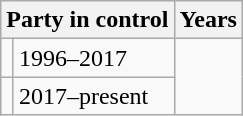<table class="wikitable">
<tr>
<th colspan="2">Party in control</th>
<th>Years</th>
</tr>
<tr>
<td></td>
<td>1996–2017</td>
</tr>
<tr>
<td></td>
<td>2017–present</td>
</tr>
</table>
